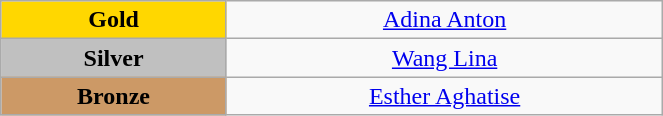<table class="wikitable" style="text-align:center; " width="35%">
<tr>
<td bgcolor="gold"><strong>Gold</strong></td>
<td><a href='#'>Adina Anton</a><br>  <small><em></em></small></td>
</tr>
<tr>
<td bgcolor="silver"><strong>Silver</strong></td>
<td><a href='#'>Wang Lina</a><br>  <small><em></em></small></td>
</tr>
<tr>
<td bgcolor="CC9966"><strong>Bronze</strong></td>
<td><a href='#'>Esther Aghatise</a><br>  <small><em></em></small></td>
</tr>
</table>
